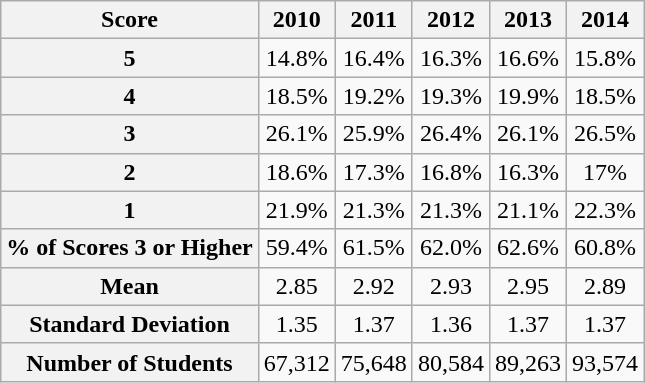<table class="wikitable" border="1">
<tr>
<th>Score</th>
<th>2010</th>
<th>2011</th>
<th>2012</th>
<th>2013</th>
<th>2014</th>
</tr>
<tr align="center">
<th>5</th>
<td>14.8%</td>
<td>16.4%</td>
<td>16.3%</td>
<td>16.6%</td>
<td>15.8%</td>
</tr>
<tr align="center">
<th>4</th>
<td>18.5%</td>
<td>19.2%</td>
<td>19.3%</td>
<td>19.9%</td>
<td>18.5%</td>
</tr>
<tr align="center">
<th>3</th>
<td>26.1%</td>
<td>25.9%</td>
<td>26.4%</td>
<td>26.1%</td>
<td>26.5%</td>
</tr>
<tr align="center">
<th>2</th>
<td>18.6%</td>
<td>17.3%</td>
<td>16.8%</td>
<td>16.3%</td>
<td>17%</td>
</tr>
<tr align="center">
<th>1</th>
<td>21.9%</td>
<td>21.3%</td>
<td>21.3%</td>
<td>21.1%</td>
<td>22.3%</td>
</tr>
<tr align="center">
<th>% of Scores 3 or Higher</th>
<td>59.4%</td>
<td>61.5%</td>
<td>62.0%</td>
<td>62.6%</td>
<td>60.8%</td>
</tr>
<tr align="center">
<th>Mean</th>
<td>2.85</td>
<td>2.92</td>
<td>2.93</td>
<td>2.95</td>
<td>2.89</td>
</tr>
<tr align="center">
<th>Standard Deviation</th>
<td>1.35</td>
<td>1.37</td>
<td>1.36</td>
<td>1.37</td>
<td>1.37</td>
</tr>
<tr align="center">
<th>Number of Students</th>
<td>67,312</td>
<td>75,648</td>
<td>80,584</td>
<td>89,263</td>
<td>93,574</td>
</tr>
</table>
